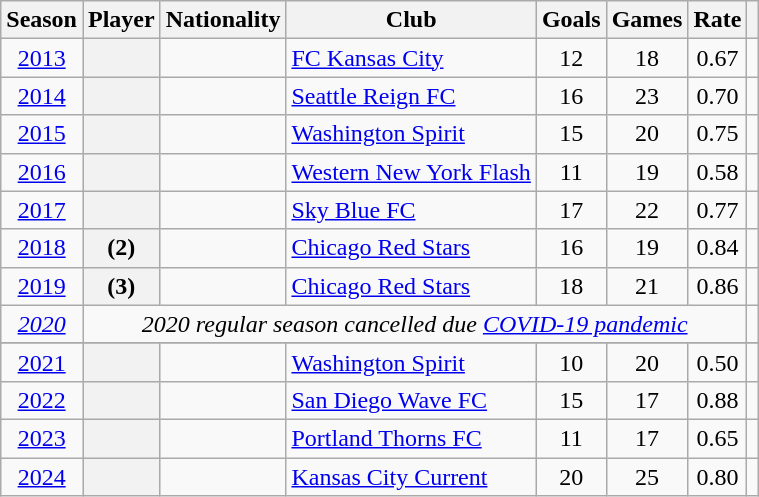<table class="wikitable sortable plainrowheaders">
<tr>
<th>Season</th>
<th>Player</th>
<th>Nationality</th>
<th>Club</th>
<th>Goals</th>
<th>Games</th>
<th>Rate</th>
<th class=unsortable></th>
</tr>
<tr>
<td style="text-align:center"><a href='#'>2013</a></td>
<th scope="row"></th>
<td></td>
<td><a href='#'>FC Kansas City</a></td>
<td style="text-align:center">12</td>
<td style="text-align:center">18</td>
<td style="text-align:center">0.67</td>
<td style="text-align:center"></td>
</tr>
<tr>
<td style="text-align:center"><a href='#'>2014</a></td>
<th scope="row"></th>
<td></td>
<td><a href='#'>Seattle Reign FC</a></td>
<td style="text-align:center">16</td>
<td style="text-align:center">23</td>
<td style="text-align:center">0.70</td>
<td style="text-align:center"></td>
</tr>
<tr>
<td style="text-align:center"><a href='#'>2015</a></td>
<th scope="row"></th>
<td></td>
<td><a href='#'>Washington Spirit</a></td>
<td style="text-align:center">15</td>
<td style="text-align:center">20</td>
<td style="text-align:center">0.75</td>
<td style="text-align:center"></td>
</tr>
<tr>
<td style="text-align:center"><a href='#'>2016</a></td>
<th scope="row"></th>
<td></td>
<td><a href='#'>Western New York Flash</a></td>
<td style="text-align:center">11</td>
<td style="text-align:center">19</td>
<td style="text-align:center">0.58</td>
<td style="text-align:center"></td>
</tr>
<tr>
<td style="text-align:center"><a href='#'>2017</a></td>
<th scope="row"></th>
<td></td>
<td><a href='#'>Sky Blue FC</a></td>
<td style="text-align:center">17</td>
<td style="text-align:center">22</td>
<td style="text-align:center">0.77</td>
<td style="text-align:center"></td>
</tr>
<tr>
<td style="text-align:center"><a href='#'>2018</a></td>
<th scope="row"> (2)</th>
<td></td>
<td><a href='#'>Chicago Red Stars</a></td>
<td style="text-align:center">16</td>
<td style="text-align:center">19</td>
<td style="text-align:center">0.84</td>
<td style="text-align:center"></td>
</tr>
<tr>
<td style="text-align:center"><a href='#'>2019</a></td>
<th scope="row"> (3)</th>
<td></td>
<td><a href='#'>Chicago Red Stars</a></td>
<td style="text-align:center">18</td>
<td style="text-align:center">21</td>
<td style="text-align:center">0.86</td>
<td style="text-align:center"></td>
</tr>
<tr>
<td style="text-align:center"><em><a href='#'>2020</a></em></td>
<td style="text-align:center" colspan=6><em>2020 regular season cancelled due <a href='#'>COVID-19 pandemic</a></em></td>
<td style="text-align:center"></td>
</tr>
<tr>
</tr>
<tr>
<td style="text-align:center"><a href='#'>2021</a></td>
<th scope="row"></th>
<td></td>
<td><a href='#'>Washington Spirit</a></td>
<td style="text-align:center">10</td>
<td style="text-align:center">20</td>
<td style="text-align:center">0.50</td>
<td style="text-align:center"></td>
</tr>
<tr>
<td style="text-align:center"><a href='#'>2022</a></td>
<th scope="row"></th>
<td></td>
<td><a href='#'>San Diego Wave FC</a></td>
<td style="text-align:center">15</td>
<td style="text-align:center">17</td>
<td style="text-align:center">0.88</td>
<td style="text-align:center"></td>
</tr>
<tr>
<td style="text-align:center"><a href='#'>2023</a></td>
<th scope="row"></th>
<td></td>
<td><a href='#'>Portland Thorns FC</a></td>
<td style="text-align:center">11</td>
<td style="text-align:center">17</td>
<td style="text-align:center">0.65</td>
<td style="text-align:center"></td>
</tr>
<tr>
<td style="text-align:center"><a href='#'>2024</a></td>
<th scope="row"></th>
<td></td>
<td><a href='#'>Kansas City Current</a></td>
<td style="text-align:center">20</td>
<td style="text-align:center">25</td>
<td style="text-align:center">0.80</td>
<td style="text-align:center"></td>
</tr>
</table>
